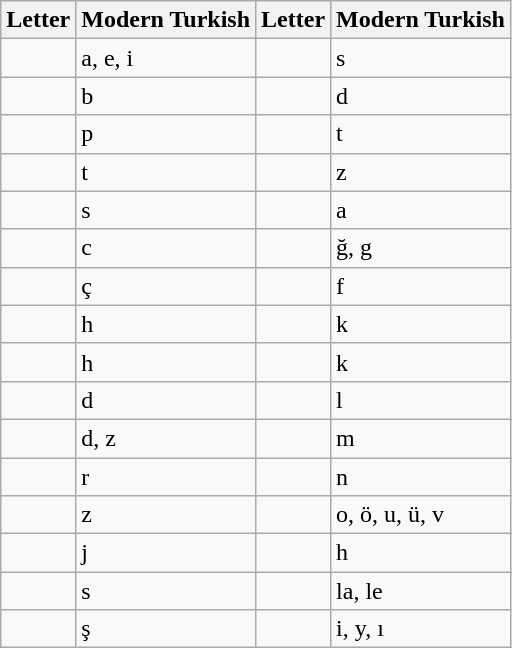<table class="wikitable">
<tr>
<th>Letter</th>
<th>Modern Turkish</th>
<th>Letter</th>
<th>Modern Turkish</th>
</tr>
<tr>
<td style="text-align: right;"><span></span></td>
<td>a, e, i</td>
<td style="text-align: right;"><span></span></td>
<td>s</td>
</tr>
<tr>
<td style="text-align: right;"><span></span></td>
<td>b</td>
<td style="text-align: right;"><span></span></td>
<td>d</td>
</tr>
<tr>
<td style="text-align: right;"><span></span></td>
<td>p</td>
<td style="text-align: right;"><span></span></td>
<td>t</td>
</tr>
<tr>
<td style="text-align: right;"><span></span></td>
<td>t</td>
<td style="text-align: right;"><span></span></td>
<td>z</td>
</tr>
<tr>
<td style="text-align: right;"><span></span></td>
<td>s</td>
<td style="text-align: right;"><span></span></td>
<td>a</td>
</tr>
<tr>
<td style="text-align: right;"><span></span></td>
<td>c</td>
<td style="text-align: right;"><span></span></td>
<td>ğ, g</td>
</tr>
<tr>
<td style="text-align: right;"><span></span></td>
<td>ç</td>
<td style="text-align: right;"><span></span></td>
<td>f</td>
</tr>
<tr>
<td style="text-align: right;"><span></span></td>
<td>h</td>
<td style="text-align: right;"><span></span></td>
<td>k</td>
</tr>
<tr>
<td style="text-align: right;"><span></span></td>
<td>h</td>
<td style="text-align: right;"><span></span></td>
<td>k</td>
</tr>
<tr>
<td style="text-align: right;"><span></span></td>
<td>d</td>
<td style="text-align: right;"><span></span></td>
<td>l</td>
</tr>
<tr>
<td style="text-align: right;"><span></span></td>
<td>d, z</td>
<td style="text-align: right;"><span></span></td>
<td>m</td>
</tr>
<tr>
<td style="text-align: right;"><span></span></td>
<td>r</td>
<td style="text-align: right;"><span></span></td>
<td>n</td>
</tr>
<tr>
<td style="text-align: right;"><span></span></td>
<td>z</td>
<td style="text-align: right;"><span></span></td>
<td>o, ö, u, ü, v</td>
</tr>
<tr>
<td style="text-align: right;"><span></span></td>
<td>j</td>
<td style="text-align: right;"><span></span></td>
<td>h</td>
</tr>
<tr>
<td style="text-align: right;"><span></span></td>
<td>s</td>
<td style="text-align: right;"><span></span></td>
<td>la, le</td>
</tr>
<tr>
<td style="text-align: right;"><span></span></td>
<td>ş</td>
<td style="text-align: right;"><span></span></td>
<td>i, y, ı</td>
</tr>
</table>
